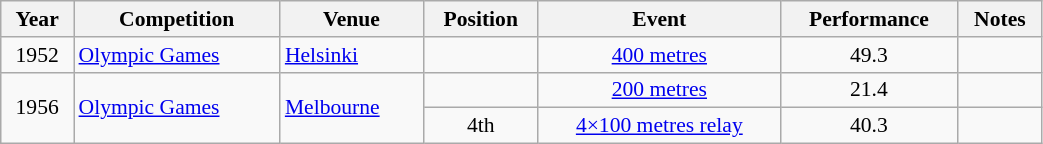<table class="wikitable" width=55% style="font-size:90%; text-align:center;">
<tr>
<th>Year</th>
<th>Competition</th>
<th>Venue</th>
<th>Position</th>
<th>Event</th>
<th>Performance</th>
<th>Notes</th>
</tr>
<tr>
<td rowspan=1>1952</td>
<td rowspan=1 align=left><a href='#'>Olympic Games</a></td>
<td rowspan=1 align=left> <a href='#'>Helsinki</a></td>
<td></td>
<td><a href='#'>400 metres</a></td>
<td>49.3</td>
<td></td>
</tr>
<tr>
<td rowspan=2>1956</td>
<td rowspan=2 align=left><a href='#'>Olympic Games</a></td>
<td rowspan=2 align=left> <a href='#'>Melbourne</a></td>
<td></td>
<td><a href='#'>200 metres</a></td>
<td>21.4</td>
<td></td>
</tr>
<tr>
<td>4th</td>
<td><a href='#'>4×100 metres relay</a></td>
<td>40.3</td>
<td></td>
</tr>
</table>
